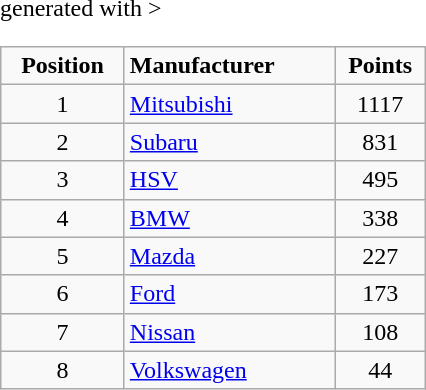<table class="wikitable" <hiddentext>generated with >
<tr style="font-weight:bold">
<td width="75" height="14" align="center">Position</td>
<td width="133">Manufacturer</td>
<td width="53" align="center">Points</td>
</tr>
<tr>
<td height="14" align="center">1</td>
<td><a href='#'>Mitsubishi</a></td>
<td align="center">1117</td>
</tr>
<tr>
<td height="14" align="center">2</td>
<td><a href='#'>Subaru</a></td>
<td align="center">831</td>
</tr>
<tr>
<td height="14" align="center">3</td>
<td><a href='#'>HSV</a></td>
<td align="center">495</td>
</tr>
<tr>
<td height="14" align="center">4</td>
<td><a href='#'>BMW</a></td>
<td align="center">338</td>
</tr>
<tr>
<td height="14" align="center">5</td>
<td><a href='#'>Mazda</a></td>
<td align="center">227</td>
</tr>
<tr>
<td height="14" align="center">6</td>
<td><a href='#'>Ford</a></td>
<td align="center">173</td>
</tr>
<tr>
<td height="14" align="center">7</td>
<td><a href='#'>Nissan</a></td>
<td align="center">108</td>
</tr>
<tr>
<td height="14" align="center">8</td>
<td><a href='#'>Volkswagen</a></td>
<td align="center">44</td>
</tr>
</table>
